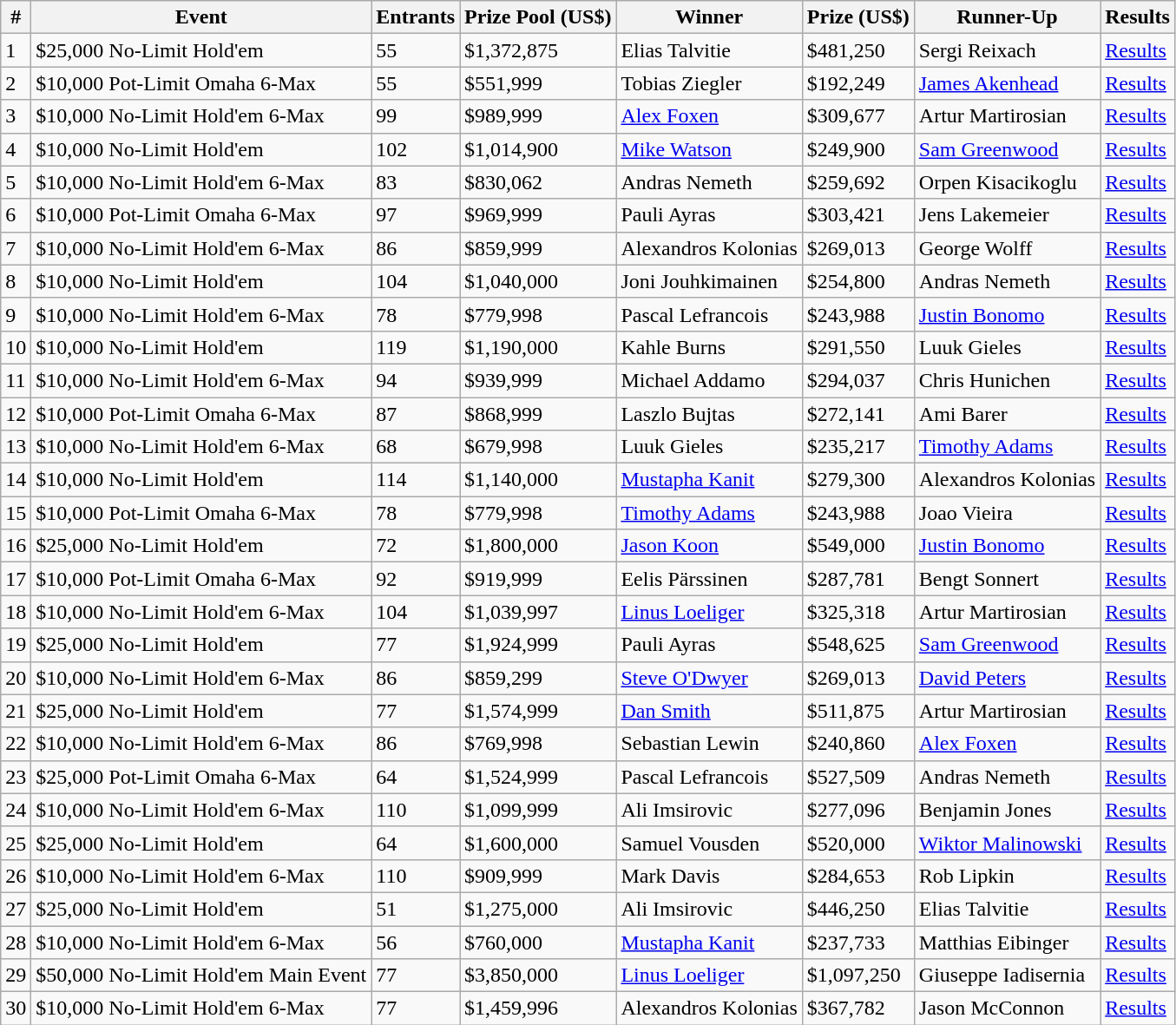<table class="wikitable sortable">
<tr>
<th>#</th>
<th>Event</th>
<th>Entrants</th>
<th>Prize Pool (US$)</th>
<th>Winner</th>
<th>Prize (US$)</th>
<th>Runner-Up</th>
<th>Results</th>
</tr>
<tr>
<td>1</td>
<td>$25,000 No-Limit Hold'em</td>
<td>55</td>
<td>$1,372,875</td>
<td> Elias Talvitie</td>
<td>$481,250</td>
<td> Sergi Reixach</td>
<td><a href='#'>Results</a></td>
</tr>
<tr>
<td>2</td>
<td>$10,000 Pot-Limit Omaha 6-Max</td>
<td>55</td>
<td>$551,999</td>
<td> Tobias Ziegler</td>
<td>$192,249</td>
<td> <a href='#'>James Akenhead</a></td>
<td><a href='#'>Results</a></td>
</tr>
<tr>
<td>3</td>
<td>$10,000 No-Limit Hold'em 6-Max</td>
<td>99</td>
<td>$989,999</td>
<td> <a href='#'>Alex Foxen</a></td>
<td>$309,677</td>
<td> Artur Martirosian</td>
<td><a href='#'>Results</a></td>
</tr>
<tr>
<td>4</td>
<td>$10,000 No-Limit Hold'em</td>
<td>102</td>
<td>$1,014,900</td>
<td> <a href='#'>Mike Watson</a></td>
<td>$249,900</td>
<td> <a href='#'>Sam Greenwood</a></td>
<td><a href='#'>Results</a></td>
</tr>
<tr>
<td>5</td>
<td>$10,000 No-Limit Hold'em 6-Max</td>
<td>83</td>
<td>$830,062</td>
<td> Andras Nemeth</td>
<td>$259,692</td>
<td> Orpen Kisacikoglu</td>
<td><a href='#'>Results</a></td>
</tr>
<tr>
<td>6</td>
<td>$10,000 Pot-Limit Omaha 6-Max</td>
<td>97</td>
<td>$969,999</td>
<td> Pauli Ayras</td>
<td>$303,421</td>
<td> Jens Lakemeier</td>
<td><a href='#'>Results</a></td>
</tr>
<tr>
<td>7</td>
<td>$10,000 No-Limit Hold'em 6-Max</td>
<td>86</td>
<td>$859,999</td>
<td> Alexandros Kolonias</td>
<td>$269,013</td>
<td> George Wolff</td>
<td><a href='#'>Results</a></td>
</tr>
<tr>
<td>8</td>
<td>$10,000 No-Limit Hold'em</td>
<td>104</td>
<td>$1,040,000</td>
<td> Joni Jouhkimainen</td>
<td>$254,800</td>
<td> Andras Nemeth</td>
<td><a href='#'>Results</a></td>
</tr>
<tr>
<td>9</td>
<td>$10,000 No-Limit Hold'em 6-Max</td>
<td>78</td>
<td>$779,998</td>
<td> Pascal Lefrancois</td>
<td>$243,988</td>
<td> <a href='#'>Justin Bonomo</a></td>
<td><a href='#'>Results</a></td>
</tr>
<tr>
<td>10</td>
<td>$10,000 No-Limit Hold'em</td>
<td>119</td>
<td>$1,190,000</td>
<td> Kahle Burns</td>
<td>$291,550</td>
<td> Luuk Gieles</td>
<td><a href='#'>Results</a></td>
</tr>
<tr>
<td>11</td>
<td>$10,000 No-Limit Hold'em 6-Max</td>
<td>94</td>
<td>$939,999</td>
<td> Michael Addamo</td>
<td>$294,037</td>
<td> Chris Hunichen</td>
<td><a href='#'>Results</a></td>
</tr>
<tr>
<td>12</td>
<td>$10,000 Pot-Limit Omaha 6-Max</td>
<td>87</td>
<td>$868,999</td>
<td> Laszlo Bujtas</td>
<td>$272,141</td>
<td> Ami Barer</td>
<td><a href='#'>Results</a></td>
</tr>
<tr>
<td>13</td>
<td>$10,000 No-Limit Hold'em 6-Max</td>
<td>68</td>
<td>$679,998</td>
<td> Luuk Gieles</td>
<td>$235,217</td>
<td> <a href='#'>Timothy Adams</a></td>
<td><a href='#'>Results</a></td>
</tr>
<tr>
<td>14</td>
<td>$10,000 No-Limit Hold'em</td>
<td>114</td>
<td>$1,140,000</td>
<td> <a href='#'>Mustapha Kanit</a></td>
<td>$279,300</td>
<td> Alexandros Kolonias</td>
<td><a href='#'>Results</a></td>
</tr>
<tr>
<td>15</td>
<td>$10,000 Pot-Limit Omaha 6-Max</td>
<td>78</td>
<td>$779,998</td>
<td> <a href='#'>Timothy Adams</a></td>
<td>$243,988</td>
<td> Joao Vieira</td>
<td><a href='#'>Results</a></td>
</tr>
<tr>
<td>16</td>
<td>$25,000 No-Limit Hold'em</td>
<td>72</td>
<td>$1,800,000</td>
<td> <a href='#'>Jason Koon</a></td>
<td>$549,000</td>
<td> <a href='#'>Justin Bonomo</a></td>
<td><a href='#'>Results</a></td>
</tr>
<tr>
<td>17</td>
<td>$10,000 Pot-Limit Omaha 6-Max</td>
<td>92</td>
<td>$919,999</td>
<td> Eelis Pärssinen</td>
<td>$287,781</td>
<td> Bengt Sonnert</td>
<td><a href='#'>Results</a></td>
</tr>
<tr>
<td>18</td>
<td>$10,000 No-Limit Hold'em 6-Max</td>
<td>104</td>
<td>$1,039,997</td>
<td> <a href='#'>Linus Loeliger</a></td>
<td>$325,318</td>
<td> Artur Martirosian</td>
<td><a href='#'>Results</a></td>
</tr>
<tr>
<td>19</td>
<td>$25,000 No-Limit Hold'em</td>
<td>77</td>
<td>$1,924,999</td>
<td> Pauli Ayras</td>
<td>$548,625</td>
<td> <a href='#'>Sam Greenwood</a></td>
<td><a href='#'>Results</a></td>
</tr>
<tr>
<td>20</td>
<td>$10,000 No-Limit Hold'em 6-Max</td>
<td>86</td>
<td>$859,299</td>
<td> <a href='#'>Steve O'Dwyer</a></td>
<td>$269,013</td>
<td> <a href='#'>David Peters</a></td>
<td><a href='#'>Results</a></td>
</tr>
<tr>
<td>21</td>
<td>$25,000 No-Limit Hold'em</td>
<td>77</td>
<td>$1,574,999</td>
<td> <a href='#'>Dan Smith</a></td>
<td>$511,875</td>
<td> Artur Martirosian</td>
<td><a href='#'>Results</a></td>
</tr>
<tr>
<td>22</td>
<td>$10,000 No-Limit Hold'em 6-Max</td>
<td>86</td>
<td>$769,998</td>
<td> Sebastian Lewin</td>
<td>$240,860</td>
<td> <a href='#'>Alex Foxen</a></td>
<td><a href='#'>Results</a></td>
</tr>
<tr>
<td>23</td>
<td>$25,000 Pot-Limit Omaha 6-Max</td>
<td>64</td>
<td>$1,524,999</td>
<td> Pascal Lefrancois</td>
<td>$527,509</td>
<td> Andras Nemeth</td>
<td><a href='#'>Results</a></td>
</tr>
<tr>
<td>24</td>
<td>$10,000 No-Limit Hold'em 6-Max</td>
<td>110</td>
<td>$1,099,999</td>
<td> Ali Imsirovic</td>
<td>$277,096</td>
<td> Benjamin Jones</td>
<td><a href='#'>Results</a></td>
</tr>
<tr>
<td>25</td>
<td>$25,000 No-Limit Hold'em</td>
<td>64</td>
<td>$1,600,000</td>
<td> Samuel Vousden</td>
<td>$520,000</td>
<td> <a href='#'>Wiktor Malinowski</a></td>
<td><a href='#'>Results</a></td>
</tr>
<tr>
<td>26</td>
<td>$10,000 No-Limit Hold'em 6-Max</td>
<td>110</td>
<td>$909,999</td>
<td> Mark Davis</td>
<td>$284,653</td>
<td> Rob Lipkin</td>
<td><a href='#'>Results</a></td>
</tr>
<tr>
<td>27</td>
<td>$25,000 No-Limit Hold'em</td>
<td>51</td>
<td>$1,275,000</td>
<td> Ali Imsirovic</td>
<td>$446,250</td>
<td> Elias Talvitie</td>
<td><a href='#'>Results</a></td>
</tr>
<tr>
<td>28</td>
<td>$10,000 No-Limit Hold'em 6-Max</td>
<td>56</td>
<td>$760,000</td>
<td> <a href='#'>Mustapha Kanit</a></td>
<td>$237,733</td>
<td> Matthias Eibinger</td>
<td><a href='#'>Results</a></td>
</tr>
<tr>
<td>29</td>
<td>$50,000 No-Limit Hold'em Main Event</td>
<td>77</td>
<td>$3,850,000</td>
<td> <a href='#'>Linus Loeliger</a></td>
<td>$1,097,250</td>
<td> Giuseppe Iadisernia</td>
<td><a href='#'>Results</a></td>
</tr>
<tr>
<td>30</td>
<td>$10,000 No-Limit Hold'em 6-Max</td>
<td>77</td>
<td>$1,459,996</td>
<td> Alexandros Kolonias</td>
<td>$367,782</td>
<td> Jason McConnon</td>
<td><a href='#'>Results</a></td>
</tr>
</table>
